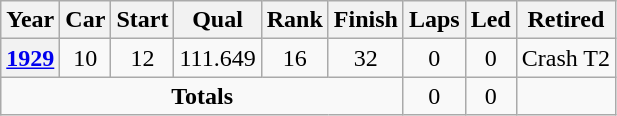<table class="wikitable" style="text-align:center">
<tr>
<th>Year</th>
<th>Car</th>
<th>Start</th>
<th>Qual</th>
<th>Rank</th>
<th>Finish</th>
<th>Laps</th>
<th>Led</th>
<th>Retired</th>
</tr>
<tr>
<th><a href='#'>1929</a></th>
<td>10</td>
<td>12</td>
<td>111.649</td>
<td>16</td>
<td>32</td>
<td>0</td>
<td>0</td>
<td>Crash T2</td>
</tr>
<tr>
<td colspan=6><strong>Totals</strong></td>
<td>0</td>
<td>0</td>
<td></td>
</tr>
</table>
